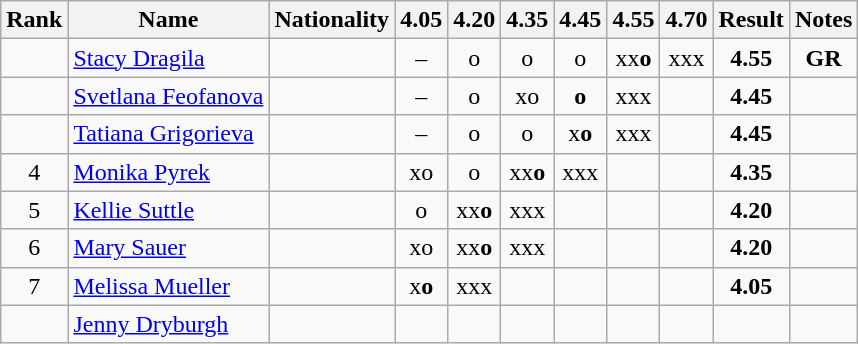<table class="wikitable sortable" style="text-align:center">
<tr>
<th>Rank</th>
<th>Name</th>
<th>Nationality</th>
<th>4.05</th>
<th>4.20</th>
<th>4.35</th>
<th>4.45</th>
<th>4.55</th>
<th>4.70</th>
<th>Result</th>
<th>Notes</th>
</tr>
<tr>
<td></td>
<td align=left><a href='#'>Stacy Dragila</a></td>
<td align=left></td>
<td>–</td>
<td>o</td>
<td>o</td>
<td>o</td>
<td>xx<strong>o</strong></td>
<td>xxx</td>
<td><strong>4.55</strong></td>
<td><strong>GR</strong></td>
</tr>
<tr>
<td></td>
<td align=left><a href='#'>Svetlana Feofanova</a></td>
<td align=left></td>
<td>–</td>
<td>o</td>
<td>xo</td>
<td><strong>o</strong></td>
<td>xxx</td>
<td></td>
<td><strong>4.45</strong></td>
<td></td>
</tr>
<tr>
<td></td>
<td align=left><a href='#'>Tatiana Grigorieva</a></td>
<td align=left></td>
<td>–</td>
<td>o</td>
<td>o</td>
<td>x<strong>o</strong></td>
<td>xxx</td>
<td></td>
<td><strong>4.45</strong></td>
<td></td>
</tr>
<tr>
<td>4</td>
<td align=left><a href='#'>Monika Pyrek</a></td>
<td align=left></td>
<td>xo</td>
<td>o</td>
<td>xx<strong>o</strong></td>
<td>xxx</td>
<td></td>
<td></td>
<td><strong>4.35</strong></td>
<td></td>
</tr>
<tr>
<td>5</td>
<td align=left><a href='#'>Kellie Suttle</a></td>
<td align=left></td>
<td>o</td>
<td>xx<strong>o</strong></td>
<td>xxx</td>
<td></td>
<td></td>
<td></td>
<td><strong>4.20</strong></td>
<td></td>
</tr>
<tr>
<td>6</td>
<td align=left><a href='#'>Mary Sauer</a></td>
<td align=left></td>
<td>xo</td>
<td>xx<strong>o</strong></td>
<td>xxx</td>
<td></td>
<td></td>
<td></td>
<td><strong>4.20</strong></td>
<td></td>
</tr>
<tr>
<td>7</td>
<td align=left><a href='#'>Melissa Mueller</a></td>
<td align=left></td>
<td>x<strong>o</strong></td>
<td>xxx</td>
<td></td>
<td></td>
<td></td>
<td></td>
<td><strong>4.05</strong></td>
<td></td>
</tr>
<tr>
<td></td>
<td align=left><a href='#'>Jenny Dryburgh</a></td>
<td align=left></td>
<td></td>
<td></td>
<td></td>
<td></td>
<td></td>
<td></td>
<td><strong></strong></td>
<td></td>
</tr>
</table>
